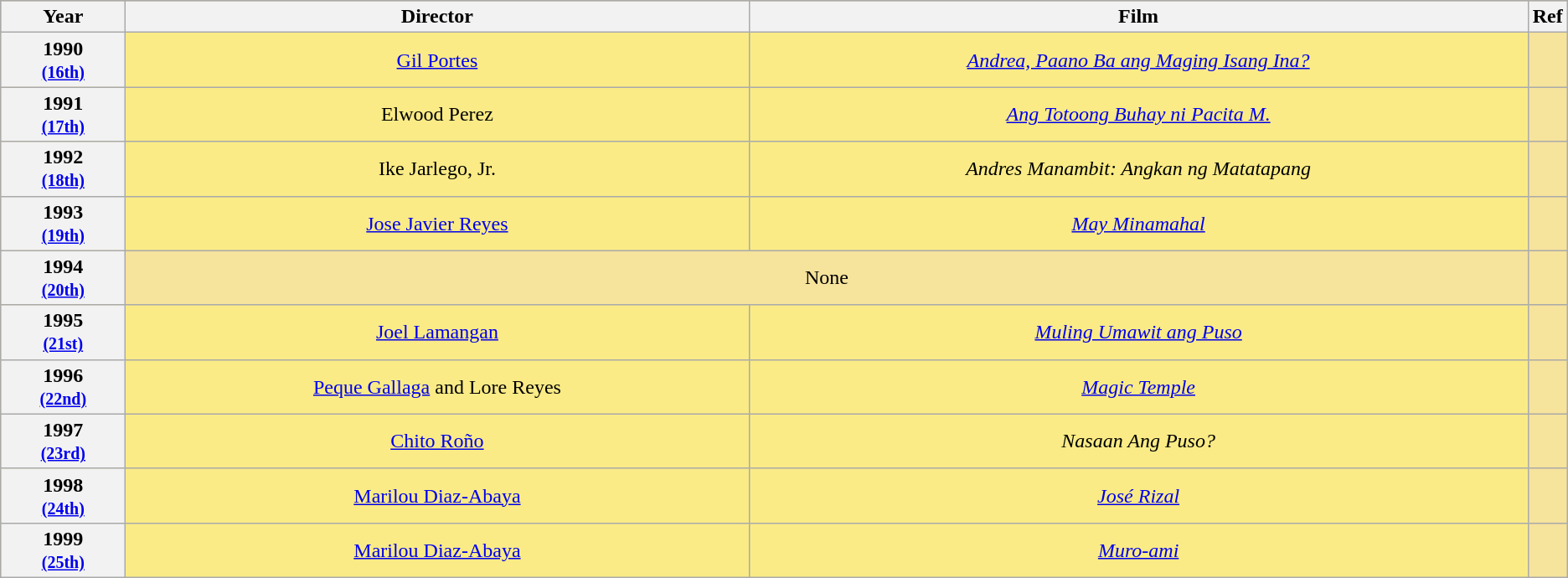<table class="wikitable" rowspan="2" style="text-align:center; background: #f6e39c">
<tr style="background:#bebebe;">
<th scope="col" style="width:8%;">Year</th>
<th scope="col" style="width:40%;">Director</th>
<th scope="col" style="width:50%;">Film</th>
<th scope="col" style="width:2%;">Ref</th>
</tr>
<tr>
<th scope="row" style="text-align:center">1990 <br><small><a href='#'>(16th)</a> </small></th>
<td style="background:#FAEB86"><a href='#'>Gil Portes</a> </td>
<td style="background:#FAEB86"><em><a href='#'>Andrea, Paano Ba ang Maging Isang Ina?</a></em></td>
<td></td>
</tr>
<tr>
<th scope="row" style="text-align:center">1991 <br><small><a href='#'>(17th)</a> </small></th>
<td style="background:#FAEB86">Elwood Perez </td>
<td style="background:#FAEB86"><em><a href='#'>Ang Totoong Buhay ni Pacita M.</a></em></td>
<td></td>
</tr>
<tr>
<th scope="row" style="text-align:center">1992 <br><small><a href='#'>(18th)</a> </small></th>
<td style="background:#FAEB86">Ike Jarlego, Jr. </td>
<td style="background:#FAEB86"><em>Andres Manambit: Angkan ng Matatapang</em></td>
<td></td>
</tr>
<tr>
<th scope="row" style="text-align:center">1993 <br><small><a href='#'>(19th)</a> </small></th>
<td style="background:#FAEB86"><a href='#'>Jose Javier Reyes</a></td>
<td style="background:#FAEB86"><em><a href='#'>May Minamahal</a></em></td>
<td></td>
</tr>
<tr>
<th scope="row" style="text-align:center">1994 <br><small><a href='#'>(20th)</a> </small></th>
<td colspan=2>None</td>
<td></td>
</tr>
<tr>
<th scope="row" style="text-align:center">1995 <br><small><a href='#'>(21st)</a> </small></th>
<td style="background:#FAEB86"><a href='#'>Joel Lamangan</a></td>
<td style="background:#FAEB86"><em><a href='#'>Muling Umawit ang Puso</a></em></td>
<td></td>
</tr>
<tr>
<th scope="row" style="text-align:center">1996 <br><small><a href='#'>(22nd)</a> </small></th>
<td style="background:#FAEB86"><a href='#'>Peque Gallaga</a> and Lore Reyes</td>
<td style="background:#FAEB86"><em><a href='#'>Magic Temple</a></em></td>
<td></td>
</tr>
<tr>
<th scope="row" style="text-align:center">1997 <br><small><a href='#'>(23rd)</a> </small></th>
<td style="background:#FAEB86"><a href='#'>Chito Roño</a></td>
<td style="background:#FAEB86"><em>Nasaan Ang Puso?</em></td>
<td></td>
</tr>
<tr>
<th scope="row" style="text-align:center">1998 <br><small><a href='#'>(24th)</a> </small></th>
<td style="background:#FAEB86"><a href='#'>Marilou Diaz-Abaya</a></td>
<td style="background:#FAEB86"><em><a href='#'>José Rizal</a></em></td>
<td></td>
</tr>
<tr>
<th scope="row" style="text-align:center">1999 <br><small><a href='#'>(25th)</a> </small></th>
<td style="background:#FAEB86"><a href='#'>Marilou Diaz-Abaya</a></td>
<td style="background:#FAEB86"><em><a href='#'>Muro-ami</a></em></td>
<td></td>
</tr>
</table>
